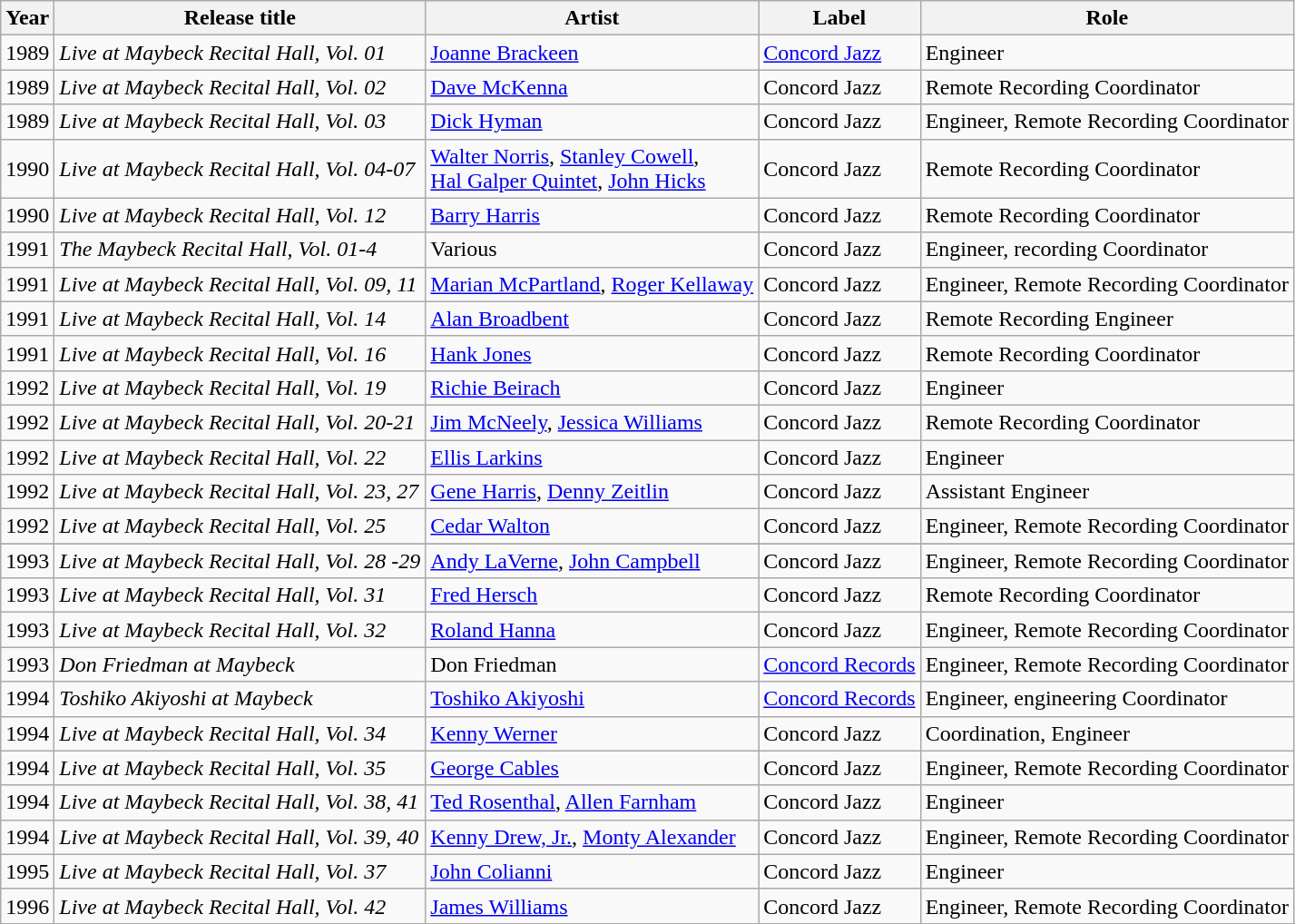<table class="wikitable sortable">
<tr>
<th>Year</th>
<th>Release title</th>
<th>Artist</th>
<th>Label</th>
<th>Role</th>
</tr>
<tr>
<td>1989</td>
<td><em>Live at Maybeck Recital Hall, Vol. 01</em></td>
<td><a href='#'>Joanne Brackeen</a></td>
<td><a href='#'>Concord Jazz</a></td>
<td>Engineer</td>
</tr>
<tr>
<td>1989</td>
<td><em>Live at Maybeck Recital Hall, Vol. 02</em></td>
<td><a href='#'>Dave McKenna</a></td>
<td>Concord Jazz</td>
<td>Remote Recording Coordinator</td>
</tr>
<tr>
<td>1989</td>
<td><em>Live at Maybeck Recital Hall, Vol. 03</em></td>
<td><a href='#'>Dick Hyman</a></td>
<td>Concord Jazz</td>
<td>Engineer, Remote Recording Coordinator</td>
</tr>
<tr>
<td>1990</td>
<td><em>Live at Maybeck Recital Hall, Vol. 04-07</em></td>
<td><a href='#'>Walter Norris</a>, <a href='#'>Stanley Cowell</a>,<br><a href='#'>Hal Galper Quintet</a>, <a href='#'>John Hicks</a></td>
<td>Concord Jazz</td>
<td>Remote Recording Coordinator</td>
</tr>
<tr>
<td>1990</td>
<td><em>Live at Maybeck Recital Hall, Vol. 12</em></td>
<td><a href='#'>Barry Harris</a></td>
<td>Concord Jazz</td>
<td>Remote Recording Coordinator</td>
</tr>
<tr>
<td>1991</td>
<td><em>The Maybeck Recital Hall, Vol. 01-4</em></td>
<td>Various</td>
<td>Concord Jazz</td>
<td>Engineer, recording Coordinator</td>
</tr>
<tr>
<td>1991</td>
<td><em>Live at Maybeck Recital Hall, Vol. 09, 11</em></td>
<td><a href='#'>Marian McPartland</a>, <a href='#'>Roger Kellaway</a></td>
<td>Concord Jazz</td>
<td>Engineer, Remote Recording Coordinator</td>
</tr>
<tr>
<td>1991</td>
<td><em>Live at Maybeck Recital Hall, Vol. 14</em></td>
<td><a href='#'>Alan Broadbent</a></td>
<td>Concord Jazz</td>
<td>Remote Recording Engineer</td>
</tr>
<tr>
<td>1991</td>
<td><em>Live at Maybeck Recital Hall, Vol. 16</em></td>
<td><a href='#'>Hank Jones</a></td>
<td>Concord Jazz</td>
<td>Remote Recording Coordinator</td>
</tr>
<tr>
<td>1992</td>
<td><em>Live at Maybeck Recital Hall, Vol. 19</em></td>
<td><a href='#'>Richie Beirach</a></td>
<td>Concord Jazz</td>
<td>Engineer</td>
</tr>
<tr>
<td>1992</td>
<td><em>Live at Maybeck Recital Hall, Vol. 20-21</em></td>
<td><a href='#'>Jim McNeely</a>, <a href='#'>Jessica Williams</a></td>
<td>Concord Jazz</td>
<td>Remote Recording Coordinator</td>
</tr>
<tr>
<td>1992</td>
<td><em>Live at Maybeck Recital Hall, Vol. 22</em></td>
<td><a href='#'>Ellis Larkins</a></td>
<td>Concord Jazz</td>
<td>Engineer</td>
</tr>
<tr>
<td>1992</td>
<td><em>Live at Maybeck Recital Hall, Vol. 23, 27</em></td>
<td><a href='#'>Gene Harris</a>, <a href='#'>Denny Zeitlin</a></td>
<td>Concord Jazz</td>
<td>Assistant Engineer</td>
</tr>
<tr>
<td>1992</td>
<td><em>Live at Maybeck Recital Hall, Vol. 25</em></td>
<td><a href='#'>Cedar Walton</a></td>
<td>Concord Jazz</td>
<td>Engineer, Remote Recording Coordinator</td>
</tr>
<tr>
</tr>
<tr>
<td>1993</td>
<td><em>Live at Maybeck Recital Hall, Vol. 28 -29</em></td>
<td><a href='#'>Andy LaVerne</a>, <a href='#'>John Campbell</a></td>
<td>Concord Jazz</td>
<td>Engineer, Remote Recording Coordinator</td>
</tr>
<tr>
<td>1993</td>
<td><em>Live at Maybeck Recital Hall, Vol. 31</em></td>
<td><a href='#'>Fred Hersch</a></td>
<td>Concord Jazz</td>
<td>Remote Recording Coordinator</td>
</tr>
<tr>
<td>1993</td>
<td><em>Live at Maybeck Recital Hall, Vol. 32</em></td>
<td><a href='#'>Roland Hanna</a></td>
<td>Concord Jazz</td>
<td>Engineer, Remote Recording Coordinator</td>
</tr>
<tr>
<td>1993</td>
<td><em>Don Friedman at Maybeck</em></td>
<td>Don Friedman</td>
<td><a href='#'>Concord Records</a></td>
<td>Engineer, Remote Recording Coordinator</td>
</tr>
<tr>
<td>1994</td>
<td><em> Toshiko Akiyoshi at Maybeck</em></td>
<td><a href='#'>Toshiko Akiyoshi</a></td>
<td><a href='#'>Concord Records</a></td>
<td>Engineer, engineering Coordinator</td>
</tr>
<tr>
<td>1994</td>
<td><em> Live at Maybeck Recital Hall, Vol. 34</em></td>
<td><a href='#'>Kenny Werner</a></td>
<td>Concord Jazz</td>
<td>Coordination, Engineer</td>
</tr>
<tr>
<td>1994</td>
<td><em>Live at Maybeck Recital Hall, Vol. 35</em></td>
<td><a href='#'>George Cables</a></td>
<td>Concord Jazz</td>
<td>Engineer, Remote Recording Coordinator</td>
</tr>
<tr>
<td>1994</td>
<td><em>Live at Maybeck Recital Hall, Vol. 38, 41</em></td>
<td><a href='#'>Ted Rosenthal</a>, <a href='#'>Allen Farnham</a></td>
<td>Concord Jazz</td>
<td>Engineer</td>
</tr>
<tr>
<td>1994</td>
<td><em>Live at Maybeck Recital Hall, Vol. 39, 40</em></td>
<td><a href='#'>Kenny Drew, Jr.</a>, <a href='#'>Monty Alexander</a></td>
<td>Concord Jazz</td>
<td>Engineer, Remote Recording Coordinator</td>
</tr>
<tr>
<td>1995</td>
<td><em>Live at Maybeck Recital Hall, Vol. 37</em></td>
<td><a href='#'>John Colianni</a></td>
<td>Concord Jazz</td>
<td>Engineer</td>
</tr>
<tr>
<td>1996</td>
<td><em>Live at Maybeck Recital Hall, Vol. 42</em></td>
<td><a href='#'>James Williams</a></td>
<td>Concord Jazz</td>
<td>Engineer, Remote Recording Coordinator</td>
</tr>
<tr>
</tr>
</table>
